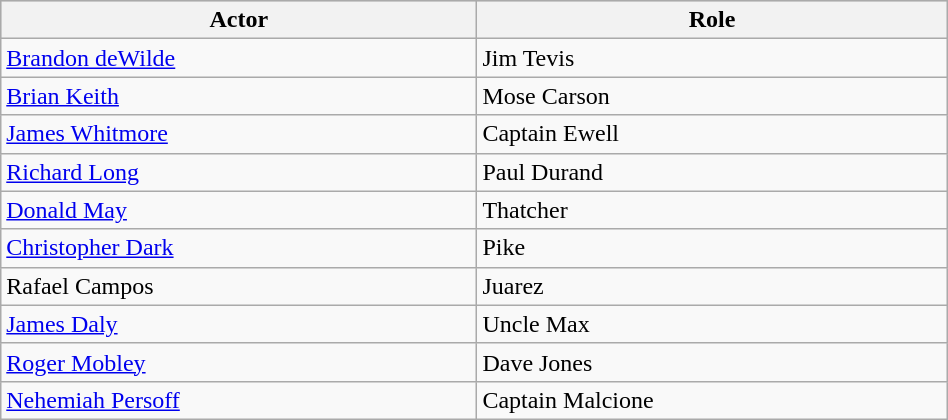<table class="wikitable" width="50%">
<tr bgcolor="#CCCCCC">
<th>Actor</th>
<th>Role</th>
</tr>
<tr>
<td><a href='#'>Brandon deWilde</a></td>
<td>Jim Tevis</td>
</tr>
<tr>
<td><a href='#'>Brian Keith</a></td>
<td>Mose Carson</td>
</tr>
<tr>
<td><a href='#'>James Whitmore</a></td>
<td>Captain Ewell</td>
</tr>
<tr>
<td><a href='#'>Richard Long</a></td>
<td>Paul Durand</td>
</tr>
<tr>
<td><a href='#'>Donald May</a></td>
<td>Thatcher</td>
</tr>
<tr>
<td><a href='#'>Christopher Dark</a></td>
<td>Pike</td>
</tr>
<tr>
<td>Rafael Campos</td>
<td>Juarez</td>
</tr>
<tr>
<td><a href='#'>James Daly</a></td>
<td>Uncle Max</td>
</tr>
<tr>
<td><a href='#'>Roger Mobley</a></td>
<td>Dave Jones</td>
</tr>
<tr>
<td><a href='#'>Nehemiah Persoff</a></td>
<td>Captain Malcione</td>
</tr>
</table>
